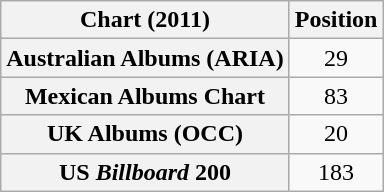<table class="wikitable sortable plainrowheaders" style="text-align:center">
<tr>
<th scope="col">Chart (2011)</th>
<th scope="col">Position</th>
</tr>
<tr>
<th scope="row">Australian Albums (ARIA)</th>
<td>29</td>
</tr>
<tr>
<th scope="row">Mexican Albums Chart</th>
<td>83</td>
</tr>
<tr>
<th scope="row">UK Albums (OCC)</th>
<td>20</td>
</tr>
<tr>
<th scope="row">US <em>Billboard</em> 200</th>
<td>183</td>
</tr>
</table>
